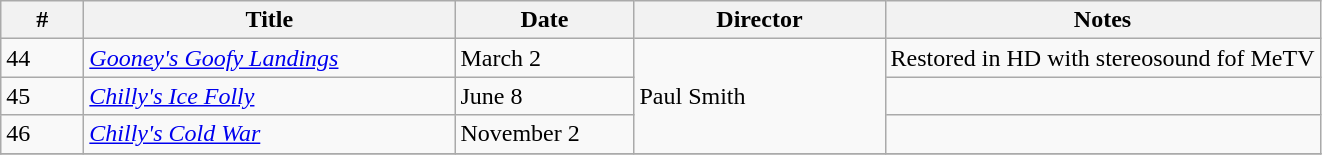<table class="wikitable">
<tr>
<th style="width:3em">#</th>
<th style="width:15em">Title</th>
<th style="width:7em">Date</th>
<th style="width:10em">Director</th>
<th>Notes</th>
</tr>
<tr>
<td>44</td>
<td><em><a href='#'>Gooney's Goofy Landings</a></em></td>
<td>March 2</td>
<td rowspan=3>Paul Smith</td>
<td>Restored in HD with stereosound fof MeTV</td>
</tr>
<tr>
<td>45</td>
<td><em><a href='#'>Chilly's Ice Folly</a></em></td>
<td>June 8</td>
<td></td>
</tr>
<tr>
<td>46</td>
<td><em><a href='#'>Chilly's Cold War</a></em></td>
<td>November 2</td>
<td></td>
</tr>
<tr>
</tr>
</table>
